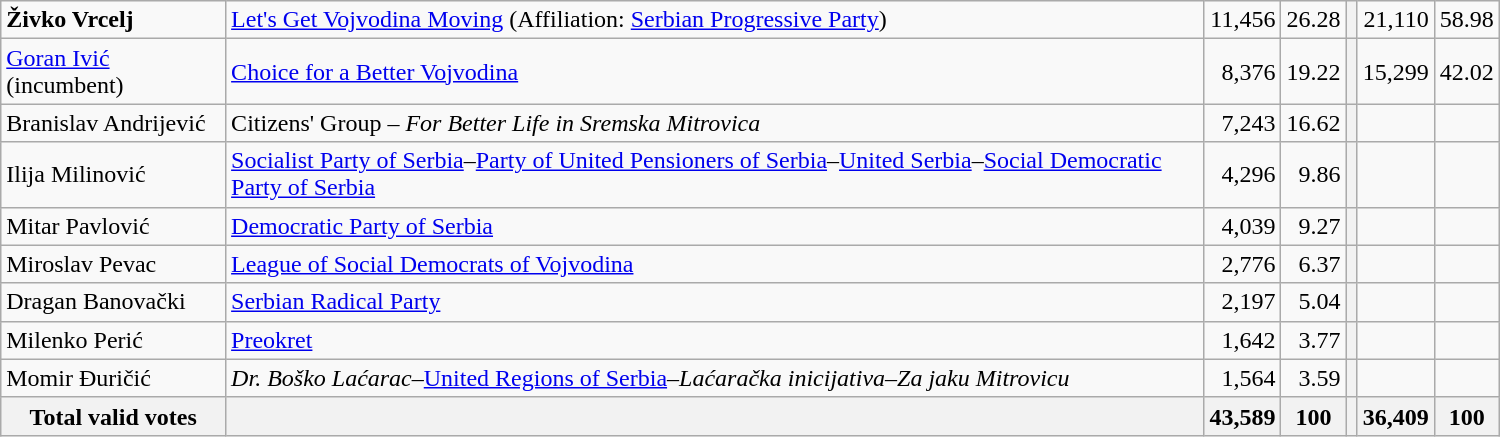<table style="width:1000px;" class="wikitable">
<tr>
<td align="left"><strong>Živko Vrcelj</strong></td>
<td align="left"><a href='#'>Let's Get Vojvodina Moving</a> (Affiliation: <a href='#'>Serbian Progressive Party</a>)</td>
<td align="right">11,456</td>
<td align="right">26.28</td>
<th align="left"></th>
<td align="right">21,110</td>
<td align="right">58.98</td>
</tr>
<tr>
<td align="left"><a href='#'>Goran Ivić</a> (incumbent)</td>
<td align="left"><a href='#'>Choice for a Better Vojvodina</a></td>
<td align="right">8,376</td>
<td align="right">19.22</td>
<th align="left"></th>
<td align="right">15,299</td>
<td align="right">42.02</td>
</tr>
<tr>
<td align="left">Branislav Andrijević</td>
<td align="left">Citizens' Group – <em>For Better Life in Sremska Mitrovica</em></td>
<td align="right">7,243</td>
<td align="right">16.62</td>
<th align="left"></th>
<td align="right"></td>
<td align="right"></td>
</tr>
<tr>
<td align="left">Ilija Milinović</td>
<td align="left"><a href='#'>Socialist Party of Serbia</a>–<a href='#'>Party of United Pensioners of Serbia</a>–<a href='#'>United Serbia</a>–<a href='#'>Social Democratic Party of Serbia</a></td>
<td align="right">4,296</td>
<td align="right">9.86</td>
<th align="left"></th>
<td align="right"></td>
<td align="right"></td>
</tr>
<tr>
<td align="left">Mitar Pavlović</td>
<td align="left"><a href='#'>Democratic Party of Serbia</a></td>
<td align="right">4,039</td>
<td align="right">9.27</td>
<th align="left"></th>
<td align="right"></td>
<td align="right"></td>
</tr>
<tr>
<td align="left">Miroslav Pevac</td>
<td align="left"><a href='#'>League of Social Democrats of Vojvodina</a></td>
<td align="right">2,776</td>
<td align="right">6.37</td>
<th align="left"></th>
<td align="right"></td>
<td align="right"></td>
</tr>
<tr>
<td align="left">Dragan Banovački</td>
<td align="left"><a href='#'>Serbian Radical Party</a></td>
<td align="right">2,197</td>
<td align="right">5.04</td>
<th align="left"></th>
<td align="right"></td>
<td align="right"></td>
</tr>
<tr>
<td align="left">Milenko Perić</td>
<td align="left"><a href='#'>Preokret</a></td>
<td align="right">1,642</td>
<td align="right">3.77</td>
<th align="left"></th>
<td align="right"></td>
<td align="right"></td>
</tr>
<tr>
<td align="left">Momir Đuričić</td>
<td align="left"><em>Dr. Boško Laćarac</em>–<a href='#'>United Regions of Serbia</a>–<em>Laćaračka inicijativa</em>–<em>Za jaku Mitrovicu</em></td>
<td align="right">1,564</td>
<td align="right">3.59</td>
<th align="left"></th>
<td align="right"></td>
<td align="right"></td>
</tr>
<tr>
<th align="left">Total valid votes</th>
<th align="left"></th>
<th align="right">43,589</th>
<th align="right">100</th>
<th align="left"></th>
<th align="right">36,409</th>
<th align="right">100</th>
</tr>
</table>
